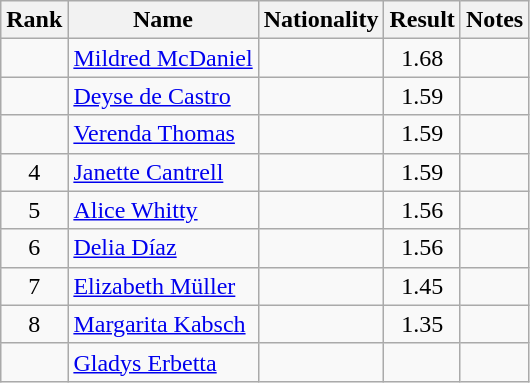<table class="wikitable sortable" style="text-align:center">
<tr>
<th>Rank</th>
<th>Name</th>
<th>Nationality</th>
<th>Result</th>
<th>Notes</th>
</tr>
<tr>
<td></td>
<td align=left><a href='#'>Mildred McDaniel</a></td>
<td align=left></td>
<td>1.68</td>
<td></td>
</tr>
<tr>
<td></td>
<td align=left><a href='#'>Deyse de Castro</a></td>
<td align=left></td>
<td>1.59</td>
<td></td>
</tr>
<tr>
<td></td>
<td align=left><a href='#'>Verenda Thomas</a></td>
<td align=left></td>
<td>1.59</td>
<td></td>
</tr>
<tr>
<td>4</td>
<td align=left><a href='#'>Janette Cantrell</a></td>
<td align=left></td>
<td>1.59</td>
<td></td>
</tr>
<tr>
<td>5</td>
<td align=left><a href='#'>Alice Whitty</a></td>
<td align=left></td>
<td>1.56</td>
<td></td>
</tr>
<tr>
<td>6</td>
<td align=left><a href='#'>Delia Díaz</a></td>
<td align=left></td>
<td>1.56</td>
<td></td>
</tr>
<tr>
<td>7</td>
<td align=left><a href='#'>Elizabeth Müller</a></td>
<td align=left></td>
<td>1.45</td>
<td></td>
</tr>
<tr>
<td>8</td>
<td align=left><a href='#'>Margarita Kabsch</a></td>
<td align=left></td>
<td>1.35</td>
<td></td>
</tr>
<tr>
<td></td>
<td align=left><a href='#'>Gladys Erbetta</a></td>
<td align=left></td>
<td></td>
<td></td>
</tr>
</table>
